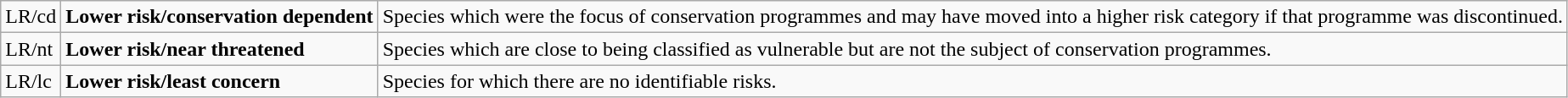<table class="wikitable" style="text-align:left">
<tr>
<td>LR/cd</td>
<td><strong>Lower risk/conservation dependent</strong></td>
<td>Species which were the focus of conservation programmes and may have moved into a higher risk category if that programme was discontinued.</td>
</tr>
<tr>
<td>LR/nt</td>
<td><strong>Lower risk/near threatened</strong></td>
<td>Species which are close to being classified as vulnerable but are not the subject of conservation programmes.</td>
</tr>
<tr>
<td>LR/lc</td>
<td><strong>Lower risk/least concern</strong></td>
<td>Species for which there are no identifiable risks.</td>
</tr>
</table>
